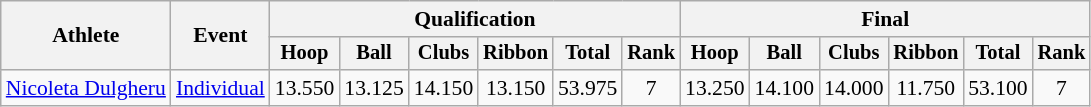<table class=wikitable style="font-size:90%">
<tr>
<th rowspan=2>Athlete</th>
<th rowspan=2>Event</th>
<th colspan=6>Qualification</th>
<th colspan=6>Final</th>
</tr>
<tr style="font-size:95%">
<th>Hoop</th>
<th>Ball</th>
<th>Clubs</th>
<th>Ribbon</th>
<th>Total</th>
<th>Rank</th>
<th>Hoop</th>
<th>Ball</th>
<th>Clubs</th>
<th>Ribbon</th>
<th>Total</th>
<th>Rank</th>
</tr>
<tr align=center>
<td align=left><a href='#'>Nicoleta Dulgheru</a></td>
<td align=left><a href='#'>Individual</a></td>
<td>13.550</td>
<td>13.125</td>
<td>14.150</td>
<td>13.150</td>
<td>53.975</td>
<td>7</td>
<td>13.250</td>
<td>14.100</td>
<td>14.000</td>
<td>11.750</td>
<td>53.100</td>
<td>7</td>
</tr>
</table>
